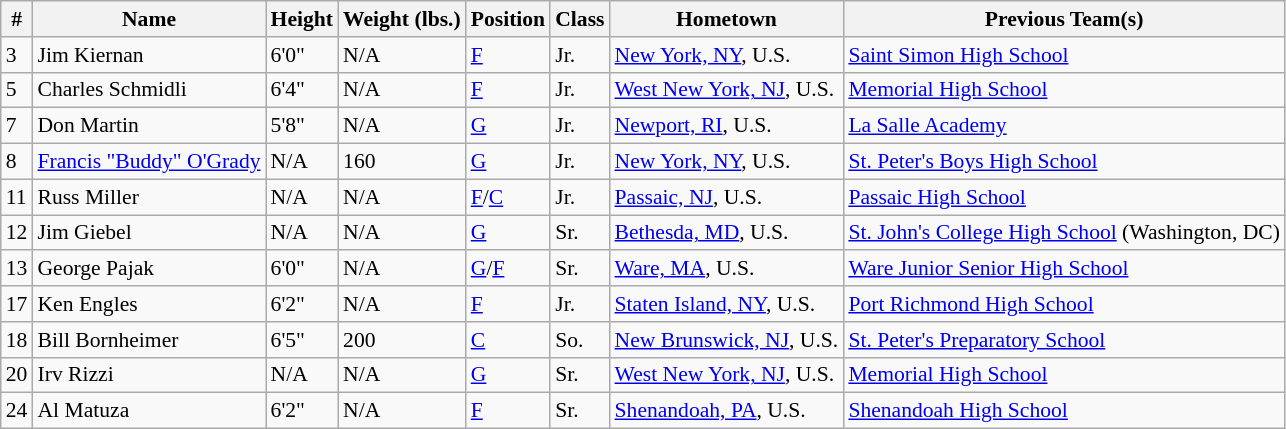<table class="wikitable" style="font-size: 90%">
<tr>
<th>#</th>
<th>Name</th>
<th>Height</th>
<th>Weight (lbs.)</th>
<th>Position</th>
<th>Class</th>
<th>Hometown</th>
<th>Previous Team(s)</th>
</tr>
<tr>
<td>3</td>
<td>Jim Kiernan</td>
<td>6'0"</td>
<td>N/A</td>
<td><a href='#'>F</a></td>
<td>Jr.</td>
<td><a href='#'>New York, NY</a>, U.S.</td>
<td><a href='#'>Saint Simon High School</a></td>
</tr>
<tr>
<td>5</td>
<td>Charles Schmidli</td>
<td>6'4"</td>
<td>N/A</td>
<td><a href='#'>F</a></td>
<td>Jr.</td>
<td><a href='#'>West New York, NJ</a>, U.S.</td>
<td><a href='#'>Memorial High School</a></td>
</tr>
<tr>
<td>7</td>
<td>Don Martin</td>
<td>5'8"</td>
<td>N/A</td>
<td><a href='#'>G</a></td>
<td>Jr.</td>
<td><a href='#'>Newport, RI</a>, U.S.</td>
<td><a href='#'>La Salle Academy</a></td>
</tr>
<tr>
<td>8</td>
<td><a href='#'>Francis "Buddy" O'Grady</a></td>
<td>N/A</td>
<td>160</td>
<td><a href='#'>G</a></td>
<td>Jr.</td>
<td><a href='#'>New York, NY</a>, U.S.</td>
<td><a href='#'>St. Peter's Boys High School</a></td>
</tr>
<tr>
<td>11</td>
<td>Russ Miller</td>
<td>N/A</td>
<td>N/A</td>
<td><a href='#'>F</a>/<a href='#'>C</a></td>
<td>Jr.</td>
<td><a href='#'>Passaic, NJ</a>, U.S.</td>
<td><a href='#'>Passaic High School</a></td>
</tr>
<tr>
<td>12</td>
<td>Jim Giebel</td>
<td>N/A</td>
<td>N/A</td>
<td><a href='#'>G</a></td>
<td>Sr.</td>
<td><a href='#'>Bethesda, MD</a>, U.S.</td>
<td><a href='#'>St. John's College High School</a> (Washington, DC)</td>
</tr>
<tr>
<td>13</td>
<td>George Pajak</td>
<td>6'0"</td>
<td>N/A</td>
<td><a href='#'>G</a>/<a href='#'>F</a></td>
<td>Sr.</td>
<td><a href='#'>Ware, MA</a>, U.S.</td>
<td><a href='#'>Ware Junior Senior High School</a></td>
</tr>
<tr>
<td>17</td>
<td>Ken Engles</td>
<td>6'2"</td>
<td>N/A</td>
<td><a href='#'>F</a></td>
<td>Jr.</td>
<td><a href='#'>Staten Island, NY</a>, U.S.</td>
<td><a href='#'>Port Richmond High School</a></td>
</tr>
<tr>
<td>18</td>
<td>Bill Bornheimer</td>
<td>6'5"</td>
<td>200</td>
<td><a href='#'>C</a></td>
<td>So.</td>
<td><a href='#'>New Brunswick, NJ</a>, U.S.</td>
<td><a href='#'>St. Peter's Preparatory School</a></td>
</tr>
<tr>
<td>20</td>
<td>Irv Rizzi</td>
<td>N/A</td>
<td>N/A</td>
<td><a href='#'>G</a></td>
<td>Sr.</td>
<td><a href='#'>West New York, NJ</a>, U.S.</td>
<td><a href='#'>Memorial High School</a></td>
</tr>
<tr>
<td>24</td>
<td>Al Matuza</td>
<td>6'2"</td>
<td>N/A</td>
<td><a href='#'>F</a></td>
<td>Sr.</td>
<td><a href='#'>Shenandoah, PA</a>, U.S.</td>
<td><a href='#'>Shenandoah High School</a></td>
</tr>
</table>
